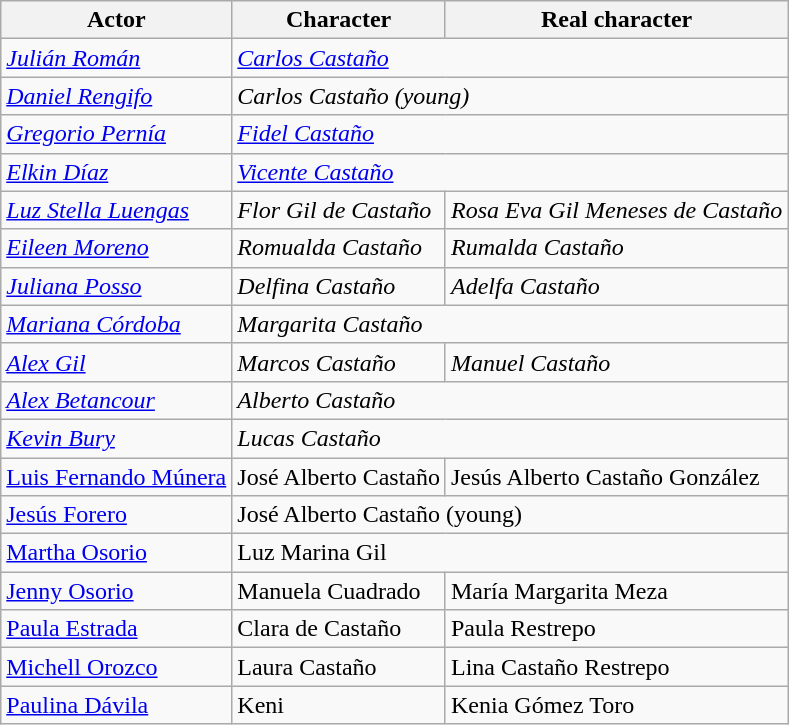<table class="wikitable">
<tr>
<th>Actor</th>
<th>Character</th>
<th>Real character</th>
</tr>
<tr>
<td><em><a href='#'>Julián Román</a></em></td>
<td colspan="2"><em><a href='#'>Carlos Castaño</a></em></td>
</tr>
<tr>
<td><em><a href='#'>Daniel Rengifo</a></em></td>
<td colspan="2"><em>Carlos Castaño (young)</em></td>
</tr>
<tr>
<td><em><a href='#'>Gregorio Pernía</a></em></td>
<td colspan="2"><em><a href='#'>Fidel Castaño</a></em></td>
</tr>
<tr>
<td><em><a href='#'>Elkin Díaz</a></em></td>
<td colspan="2"><em><a href='#'>Vicente Castaño</a></em></td>
</tr>
<tr>
<td><em><a href='#'>Luz Stella Luengas</a></em></td>
<td><em>Flor Gil de Castaño</em></td>
<td><em>Rosa Eva Gil Meneses de Castaño</em></td>
</tr>
<tr>
<td><em><a href='#'>Eileen Moreno</a></em></td>
<td><em>Romualda Castaño</em></td>
<td><em>Rumalda Castaño</em></td>
</tr>
<tr>
<td><em><a href='#'>Juliana Posso</a></em></td>
<td><em>Delfina Castaño</em></td>
<td><em>Adelfa Castaño</em></td>
</tr>
<tr>
<td><em><a href='#'>Mariana Córdoba</a></em></td>
<td colspan="2"><em>Margarita Castaño</em></td>
</tr>
<tr>
<td><em><a href='#'>Alex Gil</a></em></td>
<td><em>Marcos Castaño</em></td>
<td><em>Manuel Castaño</em></td>
</tr>
<tr>
<td><em><a href='#'>Alex Betancour</a></em></td>
<td colspan="2"><em>Alberto Castaño</em></td>
</tr>
<tr>
<td><em><a href='#'>Kevin Bury</a></em></td>
<td colspan="2"><em>Lucas Castaño</td>
</tr>
<tr>
<td></em><a href='#'>Luis Fernando Múnera</a><em></td>
<td></em>José Alberto Castaño<em></td>
<td></em>Jesús Alberto Castaño González<em></td>
</tr>
<tr>
<td></em><a href='#'>Jesús Forero</a><em></td>
<td colspan="2"></em>José Alberto Castaño (young)<em></td>
</tr>
<tr>
<td></em><a href='#'>Martha Osorio</a><em></td>
<td colspan="2"></em>Luz Marina Gil<em></td>
</tr>
<tr>
<td></em><a href='#'>Jenny Osorio</a><em></td>
<td></em>Manuela Cuadrado<em></td>
<td></em>María Margarita Meza<em></td>
</tr>
<tr>
<td></em><a href='#'>Paula Estrada</a><em></td>
<td></em>Clara de Castaño<em></td>
<td></em>Paula Restrepo<em></td>
</tr>
<tr>
<td></em><a href='#'>Michell Orozco</a><em></td>
<td></em>Laura Castaño<em></td>
<td></em>Lina Castaño Restrepo<em></td>
</tr>
<tr>
<td></em><a href='#'>Paulina Dávila</a><em></td>
<td></em>Keni<em></td>
<td></em>Kenia Gómez Toro<em></td>
</tr>
</table>
